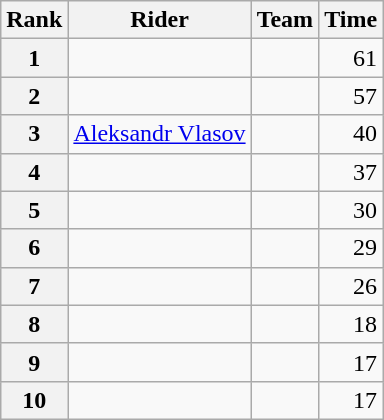<table class="wikitable" margin-bottom:0;">
<tr>
<th scope="col">Rank</th>
<th scope="col">Rider</th>
<th scope="col">Team</th>
<th scope="col">Time</th>
</tr>
<tr>
<th scope="row">1</th>
<td> </td>
<td></td>
<td align="right">61</td>
</tr>
<tr>
<th scope="row">2</th>
<td> </td>
<td></td>
<td align="right">57</td>
</tr>
<tr>
<th scope="row">3</th>
<td> <a href='#'>Aleksandr Vlasov</a></td>
<td></td>
<td align="right">40</td>
</tr>
<tr>
<th scope="row">4</th>
<td></td>
<td></td>
<td align="right">37</td>
</tr>
<tr>
<th scope="row">5</th>
<td></td>
<td></td>
<td align="right">30</td>
</tr>
<tr>
<th scope="row">6</th>
<td></td>
<td></td>
<td align="right">29</td>
</tr>
<tr>
<th scope="row">7</th>
<td></td>
<td></td>
<td align="right">26</td>
</tr>
<tr>
<th scope="row">8</th>
<td></td>
<td></td>
<td align="right">18</td>
</tr>
<tr>
<th scope="row">9</th>
<td></td>
<td></td>
<td align="right">17</td>
</tr>
<tr>
<th scope="row">10</th>
<td></td>
<td></td>
<td align="right">17</td>
</tr>
</table>
